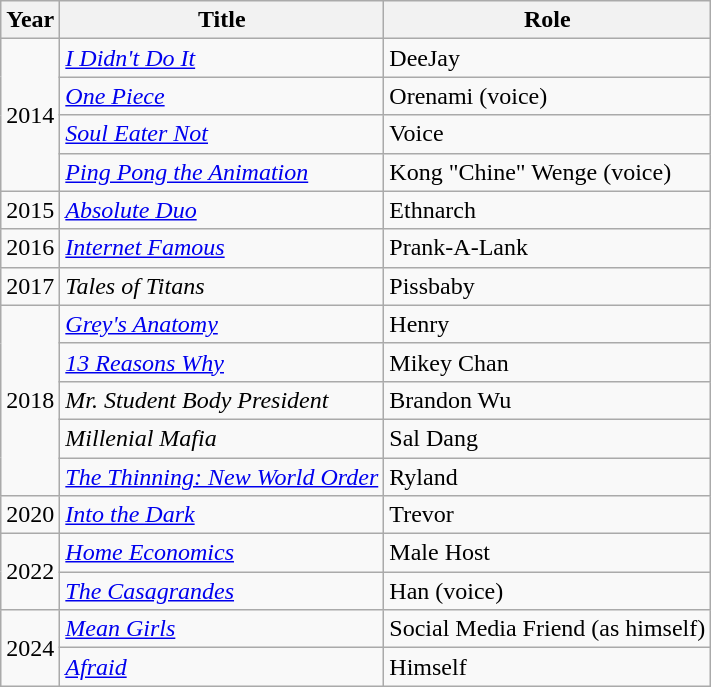<table class="wikitable plainrowheaders sortable">
<tr>
<th scope="col">Year</th>
<th scope="col">Title</th>
<th scope="col">Role</th>
</tr>
<tr>
<td rowspan="4">2014</td>
<td><em><a href='#'>I Didn't Do It</a></em></td>
<td>DeeJay</td>
</tr>
<tr>
<td><em><a href='#'>One Piece</a></em></td>
<td>Orenami (voice)</td>
</tr>
<tr>
<td><em><a href='#'>Soul Eater Not</a></em></td>
<td>Voice</td>
</tr>
<tr>
<td><em><a href='#'>Ping Pong the Animation</a></em></td>
<td>Kong "Chine" Wenge (voice)</td>
</tr>
<tr>
<td>2015</td>
<td><em><a href='#'>Absolute Duo</a></em></td>
<td>Ethnarch</td>
</tr>
<tr>
<td>2016</td>
<td><em><a href='#'>Internet Famous</a></em></td>
<td>Prank-A-Lank</td>
</tr>
<tr>
<td>2017</td>
<td><em>Tales of Titans</em></td>
<td>Pissbaby</td>
</tr>
<tr>
<td rowspan="5">2018</td>
<td><em><a href='#'>Grey's Anatomy</a></em></td>
<td>Henry</td>
</tr>
<tr>
<td><em><a href='#'>13 Reasons Why</a></em></td>
<td>Mikey Chan</td>
</tr>
<tr>
<td><em>Mr. Student Body President</em></td>
<td>Brandon Wu</td>
</tr>
<tr>
<td><em>Millenial Mafia</em></td>
<td>Sal Dang</td>
</tr>
<tr>
<td><em><a href='#'>The Thinning: New World Order</a></em></td>
<td>Ryland</td>
</tr>
<tr>
<td>2020</td>
<td><em><a href='#'>Into the Dark</a></em></td>
<td>Trevor</td>
</tr>
<tr>
<td rowspan="2">2022</td>
<td><em><a href='#'>Home Economics</a></em></td>
<td>Male Host</td>
</tr>
<tr>
<td><em><a href='#'>The Casagrandes</a></em></td>
<td>Han (voice)</td>
</tr>
<tr>
<td rowspan="2">2024</td>
<td><em><a href='#'>Mean Girls</a></em></td>
<td>Social Media Friend (as himself)</td>
</tr>
<tr>
<td><em><a href='#'>Afraid</a></em></td>
<td>Himself</td>
</tr>
</table>
